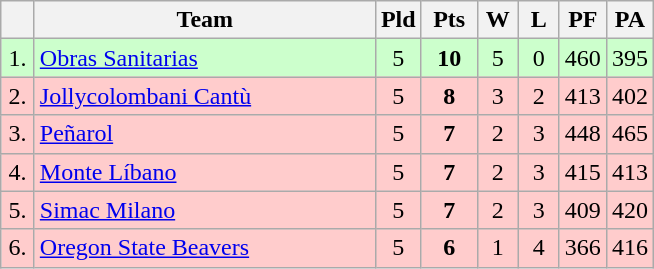<table class=wikitable style="text-align:center">
<tr>
<th width=15></th>
<th width=220>Team</th>
<th width=20>Pld</th>
<th width=30>Pts</th>
<th width=20>W</th>
<th width=20>L</th>
<th width=20>PF</th>
<th width=20>PA</th>
</tr>
<tr style="background: #ccffcc;">
<td>1.</td>
<td align=left> <a href='#'>Obras Sanitarias</a></td>
<td>5</td>
<td><strong>10</strong></td>
<td>5</td>
<td>0</td>
<td>460</td>
<td>395</td>
</tr>
<tr style="background:#ffcccc;">
<td>2.</td>
<td align=left> <a href='#'>Jollycolombani Cantù</a></td>
<td>5</td>
<td><strong>8</strong></td>
<td>3</td>
<td>2</td>
<td>413</td>
<td>402</td>
</tr>
<tr style="background:#ffcccc;">
<td>3.</td>
<td align=left> <a href='#'>Peñarol</a></td>
<td>5</td>
<td><strong>7</strong></td>
<td>2</td>
<td>3</td>
<td>448</td>
<td>465</td>
</tr>
<tr style="background:#ffcccc;">
<td>4.</td>
<td align=left> <a href='#'>Monte Líbano</a></td>
<td>5</td>
<td><strong>7</strong></td>
<td>2</td>
<td>3</td>
<td>415</td>
<td>413</td>
</tr>
<tr style="background:#ffcccc;">
<td>5.</td>
<td align=left> <a href='#'>Simac Milano</a></td>
<td>5</td>
<td><strong>7</strong></td>
<td>2</td>
<td>3</td>
<td>409</td>
<td>420</td>
</tr>
<tr style="background:#ffcccc;">
<td>6.</td>
<td align=left> <a href='#'>Oregon State Beavers</a></td>
<td>5</td>
<td><strong>6</strong></td>
<td>1</td>
<td>4</td>
<td>366</td>
<td>416</td>
</tr>
</table>
